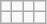<table class="wikitable">
<tr>
<td width="25%"></td>
<td width="25%"></td>
<td width="25%"></td>
<td width="25%"></td>
</tr>
<tr>
<td></td>
<td></td>
<td></td>
<td></td>
</tr>
</table>
